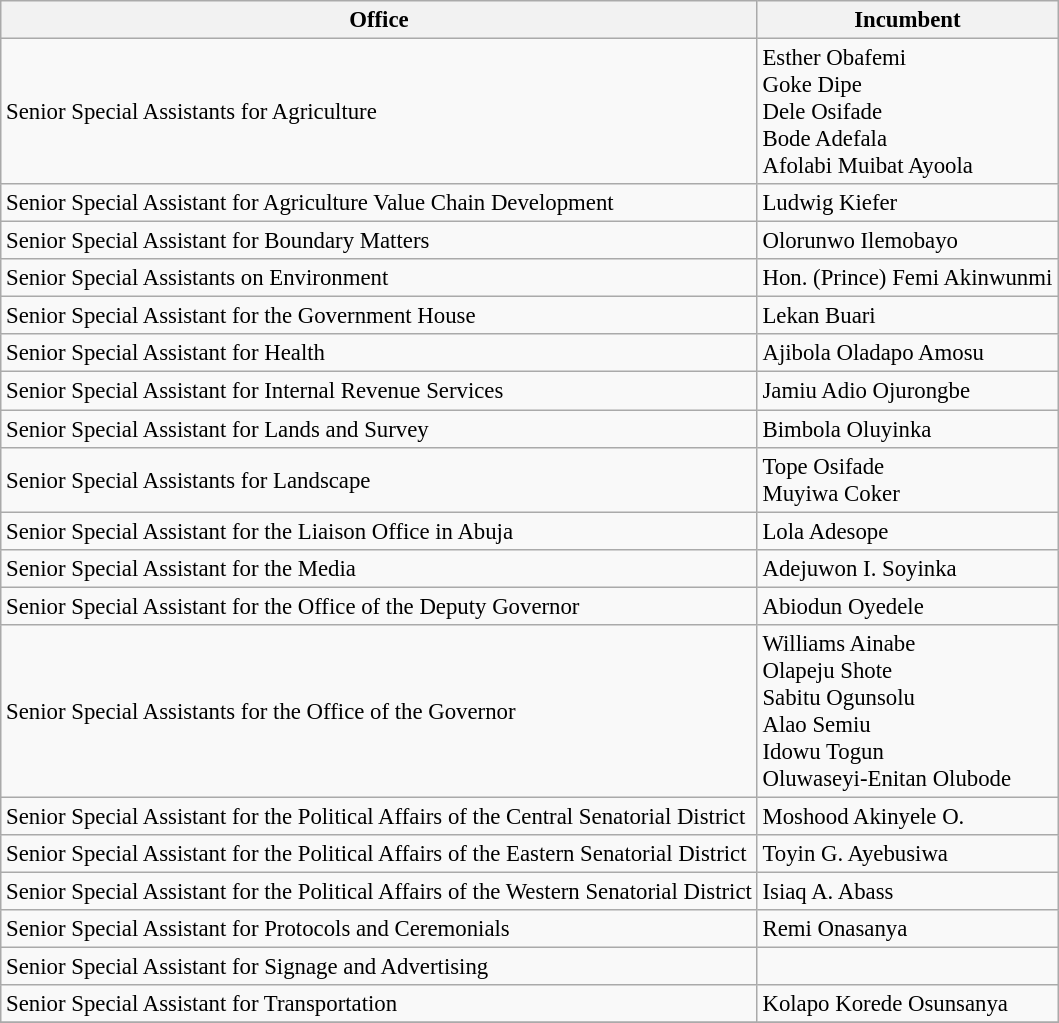<table class="wikitable" style="font-size: 95%;">
<tr>
<th>Office</th>
<th>Incumbent</th>
</tr>
<tr>
<td>Senior Special Assistants for Agriculture</td>
<td>Esther Obafemi<br>Goke Dipe<br>Dele Osifade<br>Bode Adefala<br>Afolabi Muibat Ayoola</td>
</tr>
<tr>
<td>Senior Special Assistant for Agriculture Value Chain Development</td>
<td>Ludwig Kiefer</td>
</tr>
<tr>
<td>Senior Special Assistant for Boundary Matters</td>
<td>Olorunwo Ilemobayo</td>
</tr>
<tr>
<td>Senior Special Assistants on Environment</td>
<td>Hon. (Prince) Femi Akinwunmi</td>
</tr>
<tr>
<td>Senior Special Assistant for the Government House</td>
<td>Lekan Buari</td>
</tr>
<tr>
<td>Senior Special Assistant for Health</td>
<td>Ajibola Oladapo Amosu</td>
</tr>
<tr>
<td>Senior Special Assistant for Internal Revenue Services</td>
<td>Jamiu Adio Ojurongbe</td>
</tr>
<tr>
<td>Senior Special Assistant for Lands and Survey</td>
<td>Bimbola Oluyinka</td>
</tr>
<tr>
<td>Senior Special Assistants for Landscape</td>
<td>Tope Osifade<br>Muyiwa Coker</td>
</tr>
<tr>
<td>Senior Special Assistant for the Liaison Office in Abuja</td>
<td>Lola Adesope</td>
</tr>
<tr>
<td>Senior Special Assistant for the Media</td>
<td>Adejuwon I. Soyinka</td>
</tr>
<tr>
<td>Senior Special Assistant for the Office of the Deputy Governor</td>
<td>Abiodun Oyedele</td>
</tr>
<tr>
<td>Senior Special Assistants for the Office of the Governor</td>
<td>Williams Ainabe<br>Olapeju Shote<br>Sabitu Ogunsolu<br>Alao Semiu<br>Idowu Togun<br>Oluwaseyi-Enitan Olubode</td>
</tr>
<tr>
<td>Senior Special Assistant for the Political Affairs of the Central Senatorial District</td>
<td>Moshood Akinyele O.</td>
</tr>
<tr>
<td>Senior Special Assistant for the Political Affairs of the Eastern Senatorial District</td>
<td>Toyin G. Ayebusiwa</td>
</tr>
<tr>
<td>Senior Special Assistant for the Political Affairs of the Western Senatorial District</td>
<td>Isiaq A. Abass</td>
</tr>
<tr>
<td>Senior Special Assistant for Protocols and Ceremonials</td>
<td>Remi Onasanya</td>
</tr>
<tr>
<td>Senior Special Assistant for Signage and Advertising</td>
</tr>
<tr>
<td>Senior Special Assistant for Transportation</td>
<td>Kolapo Korede Osunsanya</td>
</tr>
<tr>
</tr>
</table>
